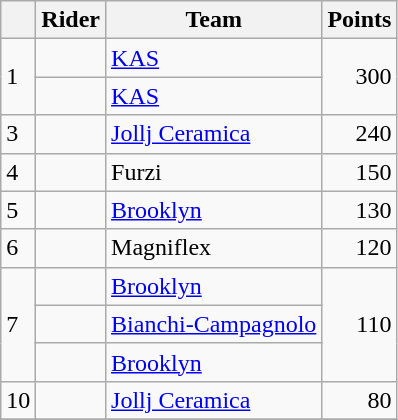<table class="wikitable">
<tr>
<th></th>
<th>Rider</th>
<th>Team</th>
<th>Points</th>
</tr>
<tr>
<td rowspan="2">1</td>
<td> </td>
<td><a href='#'>KAS</a></td>
<td align=right rowspan="2">300</td>
</tr>
<tr>
<td> </td>
<td><a href='#'>KAS</a></td>
</tr>
<tr>
<td>3</td>
<td> </td>
<td><a href='#'>Jollj Ceramica</a></td>
<td align=right>240</td>
</tr>
<tr>
<td>4</td>
<td></td>
<td>Furzi</td>
<td align=right>150</td>
</tr>
<tr>
<td>5</td>
<td> </td>
<td><a href='#'>Brooklyn</a></td>
<td align=right>130</td>
</tr>
<tr>
<td>6</td>
<td></td>
<td>Magniflex</td>
<td align=right>120</td>
</tr>
<tr>
<td rowspan="3">7</td>
<td></td>
<td><a href='#'>Brooklyn</a></td>
<td align=right rowspan="3">110</td>
</tr>
<tr>
<td></td>
<td><a href='#'>Bianchi-Campagnolo</a></td>
</tr>
<tr>
<td></td>
<td><a href='#'>Brooklyn</a></td>
</tr>
<tr>
<td>10</td>
<td></td>
<td><a href='#'>Jollj Ceramica</a></td>
<td align=right>80</td>
</tr>
<tr>
</tr>
</table>
